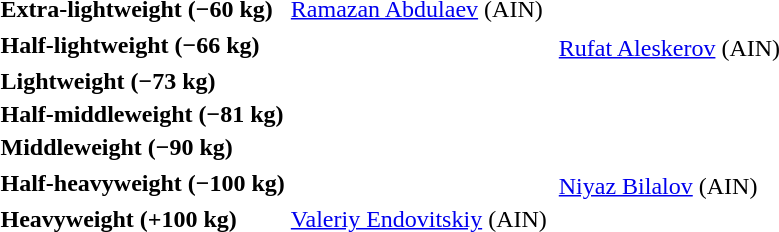<table>
<tr>
<th rowspan=2 style="text-align:left;">Extra-lightweight (−60 kg)</th>
<td rowspan=2> <a href='#'>Ramazan Abdulaev</a> <span>(<abbr>AIN</abbr>)</span></td>
<td rowspan=2></td>
<td></td>
</tr>
<tr>
<td></td>
</tr>
<tr>
<th rowspan=2 style="text-align:left;">Half-lightweight (−66 kg)</th>
<td rowspan=2></td>
<td rowspan=2></td>
<td></td>
</tr>
<tr>
<td> <a href='#'>Rufat Aleskerov</a> <span>(<abbr>AIN</abbr>)</span></td>
</tr>
<tr>
<th rowspan=2 style="text-align:left;">Lightweight (−73 kg)</th>
<td rowspan=2></td>
<td rowspan=2></td>
<td></td>
</tr>
<tr>
<td></td>
</tr>
<tr>
<th rowspan=2 style="text-align:left;">Half-middleweight (−81 kg)</th>
<td rowspan=2></td>
<td rowspan=2></td>
<td></td>
</tr>
<tr>
<td></td>
</tr>
<tr>
<th rowspan=2 style="text-align:left;">Middleweight (−90 kg)</th>
<td rowspan=2></td>
<td rowspan=2></td>
<td></td>
</tr>
<tr>
<td></td>
</tr>
<tr>
<th rowspan=2 style="text-align:left;">Half-heavyweight (−100 kg)</th>
<td rowspan=2></td>
<td rowspan=2></td>
<td></td>
</tr>
<tr>
<td> <a href='#'>Niyaz Bilalov</a> <span>(<abbr>AIN</abbr>)</span></td>
</tr>
<tr>
<th rowspan=2 style="text-align:left;">Heavyweight (+100 kg)</th>
<td rowspan=2> <a href='#'>Valeriy Endovitskiy</a> <span>(<abbr>AIN</abbr>)</span></td>
<td rowspan=2></td>
<td></td>
</tr>
<tr>
<td></td>
</tr>
</table>
